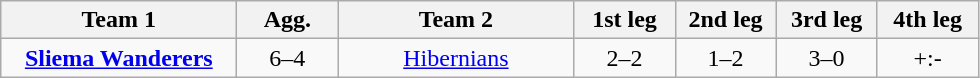<table class="wikitable" style="text-align:center;">
<tr>
<th style="width:150px">Team 1</th>
<th style="width:60px">Agg.</th>
<th style="width:150px">Team 2</th>
<th style="width:60px">1st leg</th>
<th style="width:60px">2nd leg</th>
<th style="width:60px">3rd leg</th>
<th style="width:60px">4th leg</th>
</tr>
<tr>
<td><strong><a href='#'>Sliema Wanderers</a></strong></td>
<td>6–4</td>
<td><a href='#'>Hibernians</a></td>
<td>2–2</td>
<td>1–2</td>
<td>3–0</td>
<td>+:-</td>
</tr>
</table>
